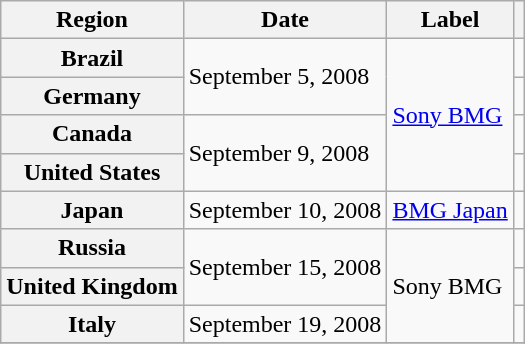<table class="wikitable plainrowheaders">
<tr>
<th scope="col">Region</th>
<th scope="col">Date</th>
<th scope="col">Label</th>
<th scope="col"></th>
</tr>
<tr>
<th scope="row">Brazil</th>
<td rowspan="2">September 5, 2008</td>
<td rowspan="4"><a href='#'>Sony BMG</a></td>
<td></td>
</tr>
<tr>
<th scope="row">Germany</th>
<td></td>
</tr>
<tr>
<th scope="row">Canada</th>
<td rowspan="2">September 9, 2008</td>
<td></td>
</tr>
<tr>
<th scope="row">United States</th>
<td></td>
</tr>
<tr>
<th scope="row">Japan</th>
<td>September 10, 2008</td>
<td><a href='#'>BMG Japan</a></td>
<td></td>
</tr>
<tr>
<th scope="row">Russia</th>
<td rowspan="2">September 15, 2008</td>
<td rowspan="3">Sony BMG</td>
<td></td>
</tr>
<tr>
<th scope="row">United Kingdom</th>
<td></td>
</tr>
<tr>
<th scope="row">Italy</th>
<td>September 19, 2008</td>
<td></td>
</tr>
<tr>
</tr>
</table>
